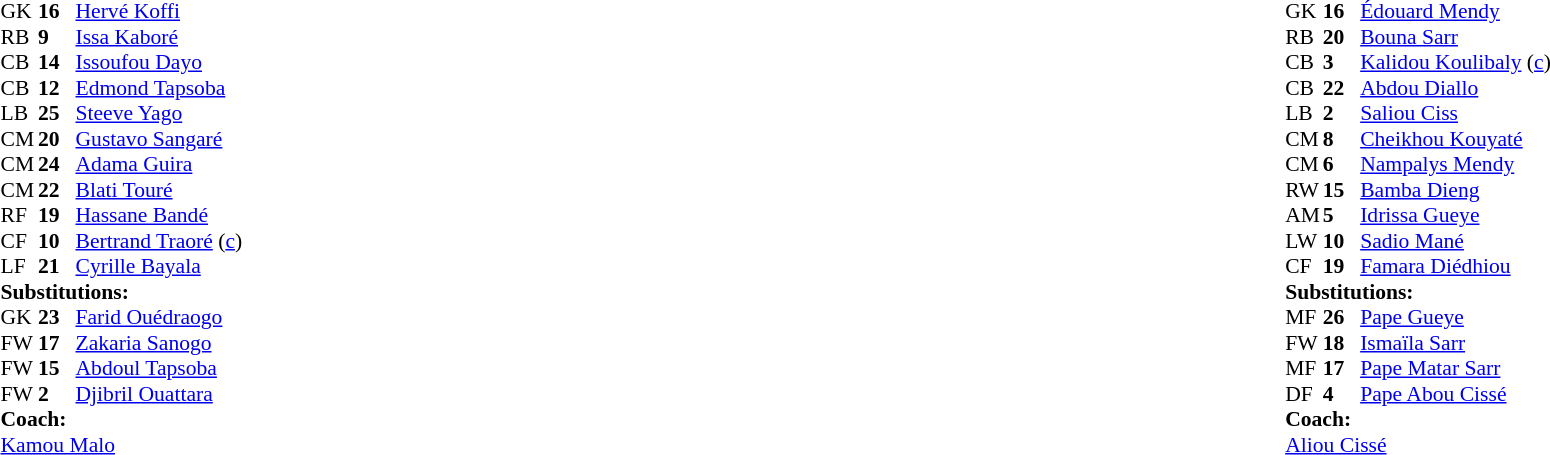<table width="100%">
<tr>
<td valign="top" width="40%"><br><table style="font-size:90%" cellspacing="0" cellpadding="0">
<tr>
<th width=25></th>
<th width=25></th>
</tr>
<tr>
<td>GK</td>
<td><strong>16</strong></td>
<td><a href='#'>Hervé Koffi</a></td>
<td></td>
<td></td>
</tr>
<tr>
<td>RB</td>
<td><strong>9</strong></td>
<td><a href='#'>Issa Kaboré</a></td>
</tr>
<tr>
<td>CB</td>
<td><strong>14</strong></td>
<td><a href='#'>Issoufou Dayo</a></td>
</tr>
<tr>
<td>CB</td>
<td><strong>12</strong></td>
<td><a href='#'>Edmond Tapsoba</a></td>
</tr>
<tr>
<td>LB</td>
<td><strong>25</strong></td>
<td><a href='#'>Steeve Yago</a></td>
</tr>
<tr>
<td>CM</td>
<td><strong>20</strong></td>
<td><a href='#'>Gustavo Sangaré</a></td>
</tr>
<tr>
<td>CM</td>
<td><strong>24</strong></td>
<td><a href='#'>Adama Guira</a></td>
<td></td>
<td></td>
</tr>
<tr>
<td>CM</td>
<td><strong>22</strong></td>
<td><a href='#'>Blati Touré</a></td>
</tr>
<tr>
<td>RF</td>
<td><strong>19</strong></td>
<td><a href='#'>Hassane Bandé</a></td>
<td></td>
<td></td>
</tr>
<tr>
<td>CF</td>
<td><strong>10</strong></td>
<td><a href='#'>Bertrand Traoré</a> (<a href='#'>c</a>)</td>
</tr>
<tr>
<td>LF</td>
<td><strong>21</strong></td>
<td><a href='#'>Cyrille Bayala</a></td>
<td></td>
<td></td>
</tr>
<tr>
<td colspan=3><strong>Substitutions:</strong></td>
</tr>
<tr>
<td>GK</td>
<td><strong>23</strong></td>
<td><a href='#'>Farid Ouédraogo</a></td>
<td></td>
<td></td>
</tr>
<tr>
<td>FW</td>
<td><strong>17</strong></td>
<td><a href='#'>Zakaria Sanogo</a></td>
<td></td>
<td></td>
</tr>
<tr>
<td>FW</td>
<td><strong>15</strong></td>
<td><a href='#'>Abdoul Tapsoba</a></td>
<td></td>
<td></td>
</tr>
<tr>
<td>FW</td>
<td><strong>2</strong></td>
<td><a href='#'>Djibril Ouattara</a></td>
<td></td>
<td></td>
</tr>
<tr>
<td colspan=3><strong>Coach:</strong></td>
</tr>
<tr>
<td colspan=3><a href='#'>Kamou Malo</a></td>
</tr>
</table>
</td>
<td valign="top"></td>
<td valign="top" width="50%"><br><table style="font-size:90%; margin:auto" cellspacing="0" cellpadding="0">
<tr>
<th width=25></th>
<th width=25></th>
</tr>
<tr>
<td>GK</td>
<td><strong>16</strong></td>
<td><a href='#'>Édouard Mendy</a></td>
</tr>
<tr>
<td>RB</td>
<td><strong>20</strong></td>
<td><a href='#'>Bouna Sarr</a></td>
<td></td>
</tr>
<tr>
<td>CB</td>
<td><strong>3</strong></td>
<td><a href='#'>Kalidou Koulibaly</a> (<a href='#'>c</a>)</td>
</tr>
<tr>
<td>CB</td>
<td><strong>22</strong></td>
<td><a href='#'>Abdou Diallo</a></td>
</tr>
<tr>
<td>LB</td>
<td><strong>2</strong></td>
<td><a href='#'>Saliou Ciss</a></td>
</tr>
<tr>
<td>CM</td>
<td><strong>8</strong></td>
<td><a href='#'>Cheikhou Kouyaté</a></td>
<td></td>
<td></td>
</tr>
<tr>
<td>CM</td>
<td><strong>6</strong></td>
<td><a href='#'>Nampalys Mendy</a></td>
<td></td>
<td></td>
</tr>
<tr>
<td>RW</td>
<td><strong>15</strong></td>
<td><a href='#'>Bamba Dieng</a></td>
<td></td>
<td></td>
</tr>
<tr>
<td>AM</td>
<td><strong>5</strong></td>
<td><a href='#'>Idrissa Gueye</a></td>
</tr>
<tr>
<td>LW</td>
<td><strong>10</strong></td>
<td><a href='#'>Sadio Mané</a></td>
</tr>
<tr>
<td>CF</td>
<td><strong>19</strong></td>
<td><a href='#'>Famara Diédhiou</a></td>
<td></td>
<td></td>
</tr>
<tr>
<td colspan=3><strong>Substitutions:</strong></td>
</tr>
<tr>
<td>MF</td>
<td><strong>26</strong></td>
<td><a href='#'>Pape Gueye</a></td>
<td></td>
<td></td>
</tr>
<tr>
<td>FW</td>
<td><strong>18</strong></td>
<td><a href='#'>Ismaïla Sarr</a></td>
<td></td>
<td></td>
</tr>
<tr>
<td>MF</td>
<td><strong>17</strong></td>
<td><a href='#'>Pape Matar Sarr</a></td>
<td></td>
<td></td>
</tr>
<tr>
<td>DF</td>
<td><strong>4</strong></td>
<td><a href='#'>Pape Abou Cissé</a></td>
<td></td>
<td></td>
</tr>
<tr>
<td colspan=3><strong>Coach:</strong></td>
</tr>
<tr>
<td colspan=3><a href='#'>Aliou Cissé</a></td>
</tr>
</table>
</td>
</tr>
</table>
